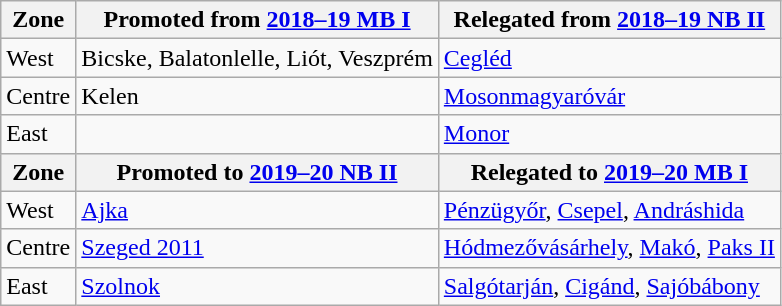<table class="wikitable sortable">
<tr>
<th>Zone</th>
<th>Promoted from <a href='#'>2018–19 MB I</a></th>
<th>Relegated from <a href='#'>2018–19 NB II</a></th>
</tr>
<tr>
<td>West</td>
<td>Bicske, Balatonlelle, Liót, Veszprém</td>
<td><a href='#'>Cegléd</a></td>
</tr>
<tr>
<td>Centre</td>
<td>Kelen</td>
<td><a href='#'>Mosonmagyaróvár</a></td>
</tr>
<tr>
<td>East</td>
<td></td>
<td><a href='#'>Monor</a></td>
</tr>
<tr>
<th>Zone</th>
<th>Promoted to <a href='#'>2019–20 NB II</a></th>
<th>Relegated to <a href='#'>2019–20 MB I</a></th>
</tr>
<tr>
<td>West</td>
<td><a href='#'>Ajka</a></td>
<td><a href='#'>Pénzügyőr</a>, <a href='#'>Csepel</a>, <a href='#'>Andráshida</a></td>
</tr>
<tr>
<td>Centre</td>
<td><a href='#'>Szeged 2011</a></td>
<td><a href='#'>Hódmezővásárhely</a>, <a href='#'>Makó</a>, <a href='#'>Paks II</a></td>
</tr>
<tr>
<td>East</td>
<td><a href='#'>Szolnok</a></td>
<td><a href='#'>Salgótarján</a>, <a href='#'>Cigánd</a>, <a href='#'>Sajóbábony</a></td>
</tr>
</table>
